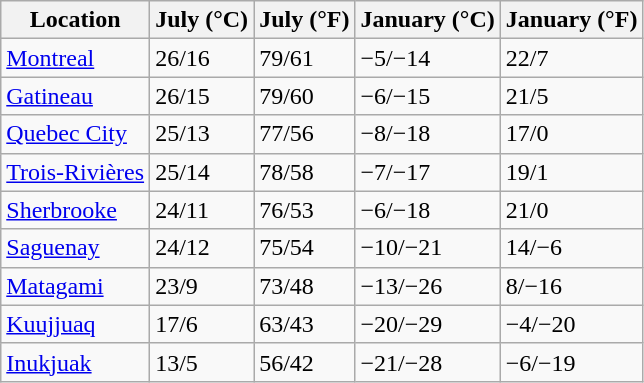<table class="wikitable sortable">
<tr>
<th>Location</th>
<th>July (°C)</th>
<th>July (°F)</th>
<th>January (°C)</th>
<th>January (°F)</th>
</tr>
<tr>
<td><a href='#'>Montreal</a></td>
<td>26/16</td>
<td>79/61</td>
<td>−5/−14</td>
<td>22/7</td>
</tr>
<tr>
<td><a href='#'>Gatineau</a></td>
<td>26/15</td>
<td>79/60</td>
<td>−6/−15</td>
<td>21/5</td>
</tr>
<tr>
<td><a href='#'>Quebec City</a></td>
<td>25/13</td>
<td>77/56</td>
<td>−8/−18</td>
<td>17/0</td>
</tr>
<tr>
<td><a href='#'>Trois-Rivières</a></td>
<td>25/14</td>
<td>78/58</td>
<td>−7/−17</td>
<td>19/1</td>
</tr>
<tr>
<td><a href='#'>Sherbrooke</a></td>
<td>24/11</td>
<td>76/53</td>
<td>−6/−18</td>
<td>21/0</td>
</tr>
<tr>
<td><a href='#'>Saguenay</a></td>
<td>24/12</td>
<td>75/54</td>
<td>−10/−21</td>
<td>14/−6</td>
</tr>
<tr>
<td><a href='#'>Matagami</a></td>
<td>23/9</td>
<td>73/48</td>
<td>−13/−26</td>
<td>8/−16</td>
</tr>
<tr>
<td><a href='#'>Kuujjuaq</a></td>
<td>17/6</td>
<td>63/43</td>
<td>−20/−29</td>
<td>−4/−20</td>
</tr>
<tr>
<td><a href='#'>Inukjuak</a></td>
<td>13/5</td>
<td>56/42</td>
<td>−21/−28</td>
<td>−6/−19</td>
</tr>
</table>
